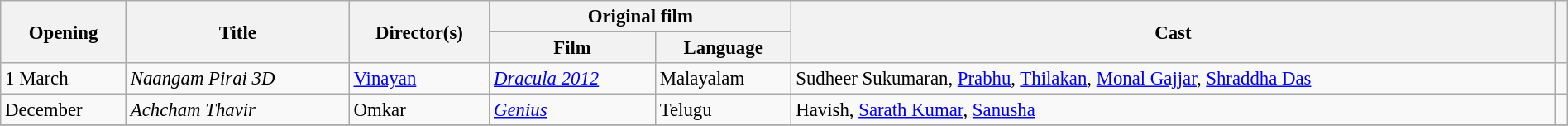<table class="wikitable sortable"  style="width:100%; font-size:95%;">
<tr>
<th scope="col" rowspan="2">Opening</th>
<th scope="col" rowspan="2">Title</th>
<th scope="col" rowspan="2">Director(s)</th>
<th scope="col" colspan="2">Original film</th>
<th scope="col" rowspan="2">Cast</th>
<th scope="col" rowspan="2" class="unsortable"></th>
</tr>
<tr>
<th scope="col">Film</th>
<th scope="col">Language</th>
</tr>
<tr>
<td>1 March</td>
<td><em>Naangam Pirai 3D</em></td>
<td><a href='#'>Vinayan</a></td>
<td><em><a href='#'>Dracula 2012</a></em></td>
<td>Malayalam</td>
<td>Sudheer Sukumaran, <a href='#'>Prabhu</a>, <a href='#'>Thilakan</a>, <a href='#'>Monal Gajjar</a>, <a href='#'>Shraddha Das</a></td>
<td></td>
</tr>
<tr>
<td>December</td>
<td><em>Achcham Thavir</em></td>
<td>Omkar</td>
<td><em><a href='#'>Genius</a></em></td>
<td>Telugu</td>
<td>Havish, <a href='#'>Sarath Kumar</a>, <a href='#'>Sanusha</a></td>
<td></td>
</tr>
<tr>
</tr>
</table>
